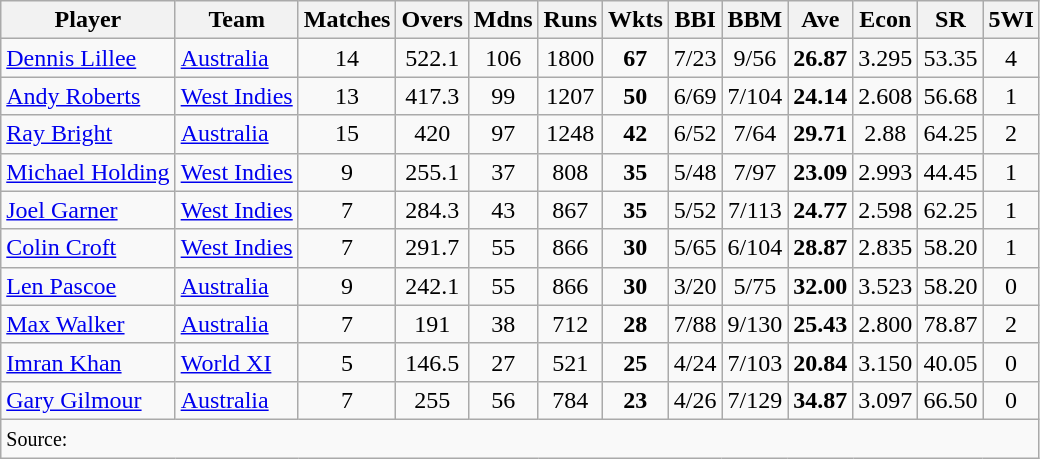<table class="wikitable" style="text-align:center;">
<tr>
<th>Player</th>
<th>Team</th>
<th>Matches</th>
<th>Overs</th>
<th>Mdns</th>
<th>Runs</th>
<th>Wkts</th>
<th>BBI</th>
<th>BBM</th>
<th>Ave</th>
<th>Econ</th>
<th>SR</th>
<th>5WI</th>
</tr>
<tr>
<td align="left"><a href='#'>Dennis Lillee</a></td>
<td align="left"> <a href='#'>Australia</a></td>
<td>14</td>
<td>522.1</td>
<td>106</td>
<td>1800</td>
<td><strong>67</strong></td>
<td>7/23</td>
<td>9/56</td>
<td><strong>26.87</strong></td>
<td>3.295</td>
<td>53.35</td>
<td>4</td>
</tr>
<tr>
<td align="left"><a href='#'>Andy Roberts</a></td>
<td align="left"> <a href='#'>West Indies</a></td>
<td>13</td>
<td>417.3</td>
<td>99</td>
<td>1207</td>
<td><strong>50</strong></td>
<td>6/69</td>
<td>7/104</td>
<td><strong>24.14</strong></td>
<td>2.608</td>
<td>56.68</td>
<td>1</td>
</tr>
<tr>
<td align="left"><a href='#'>Ray Bright</a></td>
<td align="left"> <a href='#'>Australia</a></td>
<td>15</td>
<td>420</td>
<td>97</td>
<td>1248</td>
<td><strong>42</strong></td>
<td>6/52</td>
<td>7/64</td>
<td><strong>29.71</strong></td>
<td>2.88</td>
<td>64.25</td>
<td>2</td>
</tr>
<tr>
<td align="left"><a href='#'>Michael Holding</a></td>
<td align="left"> <a href='#'>West Indies</a></td>
<td>9</td>
<td>255.1</td>
<td>37</td>
<td>808</td>
<td><strong>35</strong></td>
<td>5/48</td>
<td>7/97</td>
<td><strong>23.09</strong></td>
<td>2.993</td>
<td>44.45</td>
<td>1</td>
</tr>
<tr>
<td align="left"><a href='#'>Joel Garner</a></td>
<td align="left"> <a href='#'>West Indies</a></td>
<td>7</td>
<td>284.3</td>
<td>43</td>
<td>867</td>
<td><strong>35</strong></td>
<td>5/52</td>
<td>7/113</td>
<td><strong>24.77</strong></td>
<td>2.598</td>
<td>62.25</td>
<td>1</td>
</tr>
<tr>
<td align="left"><a href='#'>Colin Croft</a></td>
<td align="left"> <a href='#'>West Indies</a></td>
<td>7</td>
<td>291.7</td>
<td>55</td>
<td>866</td>
<td><strong>30</strong></td>
<td>5/65</td>
<td>6/104</td>
<td><strong>28.87</strong></td>
<td>2.835</td>
<td>58.20</td>
<td>1</td>
</tr>
<tr>
<td align="left"><a href='#'>Len Pascoe</a></td>
<td align="left"> <a href='#'>Australia</a></td>
<td>9</td>
<td>242.1</td>
<td>55</td>
<td>866</td>
<td><strong>30</strong></td>
<td>3/20</td>
<td>5/75</td>
<td><strong>32.00</strong></td>
<td>3.523</td>
<td>58.20</td>
<td>0</td>
</tr>
<tr>
<td align="left"><a href='#'>Max Walker</a></td>
<td align="left"> <a href='#'>Australia</a></td>
<td>7</td>
<td>191</td>
<td>38</td>
<td>712</td>
<td><strong>28</strong></td>
<td>7/88</td>
<td>9/130</td>
<td><strong>25.43</strong></td>
<td>2.800</td>
<td>78.87</td>
<td>2</td>
</tr>
<tr>
<td align="left"><a href='#'>Imran Khan</a></td>
<td align="left"> <a href='#'>World XI</a></td>
<td>5</td>
<td>146.5</td>
<td>27</td>
<td>521</td>
<td><strong>25</strong></td>
<td>4/24</td>
<td>7/103</td>
<td><strong>20.84</strong></td>
<td>3.150</td>
<td>40.05</td>
<td>0</td>
</tr>
<tr>
<td align="left"><a href='#'>Gary Gilmour</a></td>
<td align="left"> <a href='#'>Australia</a></td>
<td>7</td>
<td>255</td>
<td>56</td>
<td>784</td>
<td><strong>23</strong></td>
<td>4/26</td>
<td>7/129</td>
<td><strong>34.87</strong></td>
<td>3.097</td>
<td>66.50</td>
<td>0</td>
</tr>
<tr>
<td align=left colspan=13><small>Source:</small></td>
</tr>
</table>
